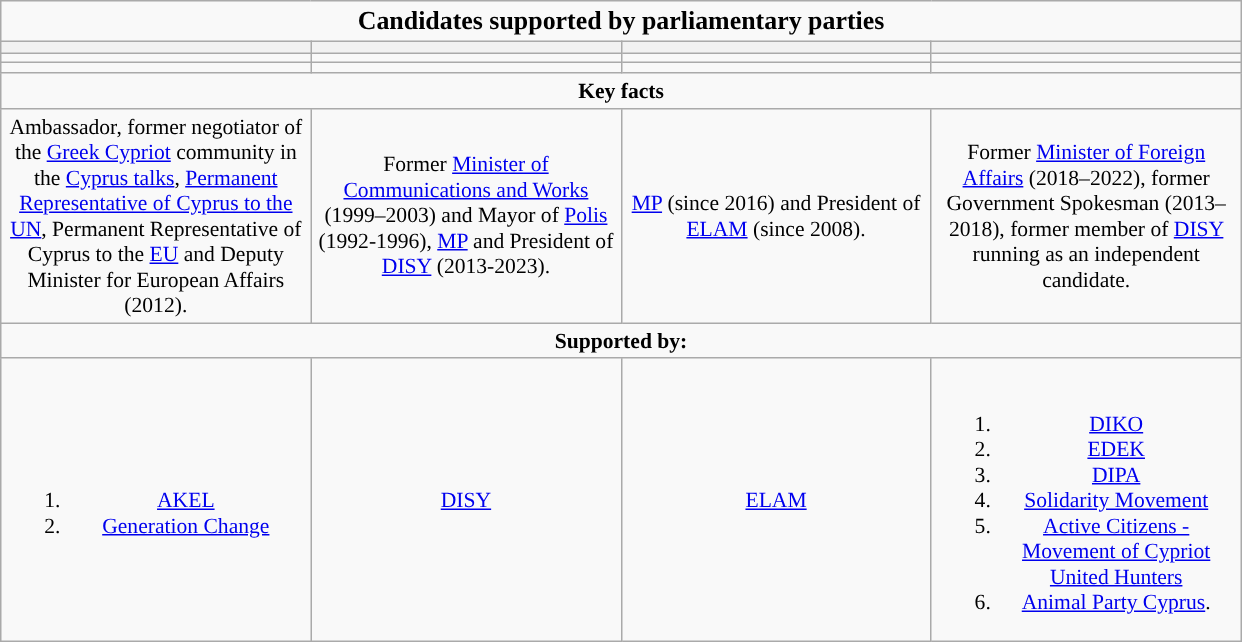<table class="wikitable" style="font-size:90%; text-align:center">
<tr>
<td colspan="4"><big><strong>Candidates supported by parliamentary parties</strong></big></td>
</tr>
<tr>
<th style="width:3em; font-size:120%; background:"></th>
<th style="width:3em; font-size:120%; background:"></th>
<th style="width:3em; font-size:120%; background:"></th>
<th style="width:3em; font-size:120%; background:"></th>
</tr>
<tr>
<td style="width:3em; width:200px; background:"><strong><em></em></strong></td>
<td style="width:3em; width:200px; background:"><strong><em></em></strong></td>
<td style="width:3em; width:200px; background:"><strong><em></em></strong></td>
<td style="width:3em; width:200px; background:"><strong><em></em></strong></td>
</tr>
<tr>
<td></td>
<td></td>
<td></td>
<td></td>
</tr>
<tr>
<td colspan="4"><strong>Key facts</strong></td>
</tr>
<tr>
<td>Ambassador, former negotiator of the <a href='#'>Greek Cypriot</a> community in the <a href='#'>Cyprus talks</a>, <a href='#'>Permanent Representative of Cyprus to the UN</a>, Permanent Representative of Cyprus to the <a href='#'>EU</a> and Deputy Minister for European Affairs (2012).</td>
<td>Former <a href='#'>Minister of Communications and Works</a> (1999–2003) and Mayor of <a href='#'>Polis</a> (1992-1996), <a href='#'>MP</a> and  President of <a href='#'>DISY</a> (2013-2023).</td>
<td><a href='#'>MP</a> (since 2016) and President of <a href='#'>ELAM</a> (since 2008).</td>
<td>Former <a href='#'>Minister of Foreign Affairs</a> (2018–2022), former Government Spokesman (2013–2018), former member of <a href='#'>DISY</a> running as an independent candidate.</td>
</tr>
<tr>
<td colspan="4"><strong>Supported by:</strong></td>
</tr>
<tr>
<td><br><ol><li><a href='#'>AKEL</a></li><li><a href='#'>Generation Change</a></li></ol></td>
<td><a href='#'>DISY</a></td>
<td><a href='#'>ELAM</a></td>
<td><br><ol><li><a href='#'>DIKO</a></li><li><a href='#'>EDEK</a></li><li><a href='#'>DIPA</a></li><li><a href='#'>Solidarity Movement</a></li><li><a href='#'>Active Citizens - Movement of Cypriot United Hunters</a></li><li><a href='#'>Animal Party Cyprus</a>.</li></ol></td>
</tr>
</table>
